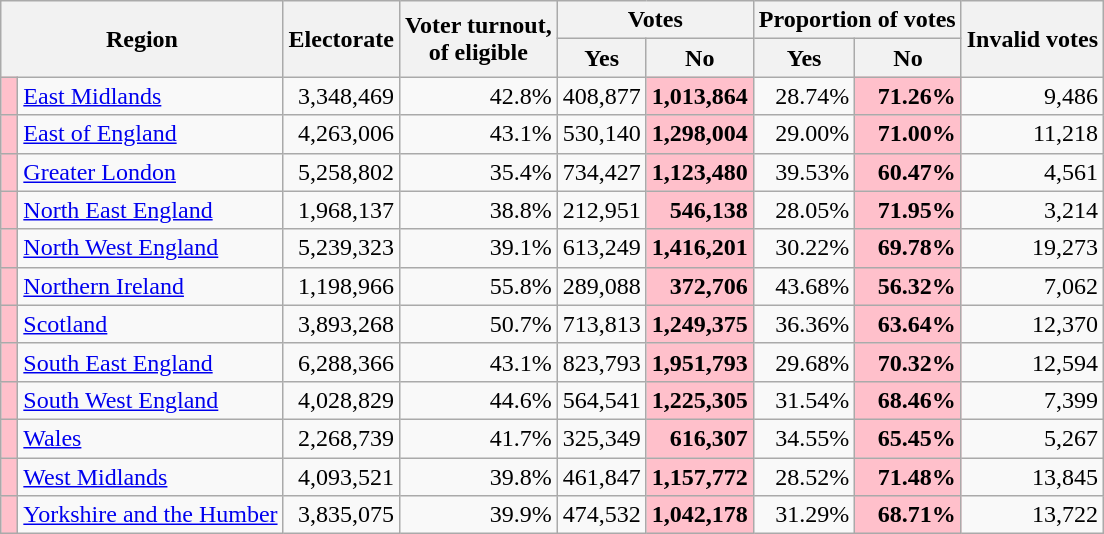<table class="wikitable sortable">
<tr>
<th rowspan=2 colspan=2>Region</th>
<th rowspan=2>Electorate</th>
<th rowspan=2>Voter turnout, <br>of eligible</th>
<th colspan=2>Votes</th>
<th colspan=2>Proportion of votes</th>
<th rowspan=2 colspan=2>Invalid votes</th>
</tr>
<tr>
<th>Yes</th>
<th>No</th>
<th>Yes</th>
<th>No</th>
</tr>
<tr>
<td style="text-align: right; background:pink"> </td>
<td><a href='#'>East Midlands</a></td>
<td style="text-align: right;">3,348,469</td>
<td style="text-align: right;">42.8%</td>
<td style="text-align: right;">408,877</td>
<td style="text-align: right; background:pink;"><strong>1,013,864</strong></td>
<td style="text-align: right;">28.74%</td>
<td style="text-align: right; background:pink;"><strong>71.26%</strong></td>
<td style="text-align: right;">9,486</td>
</tr>
<tr>
<td style="text-align: right; background:pink;"> </td>
<td><a href='#'>East of England</a></td>
<td style="text-align: right;">4,263,006</td>
<td style="text-align: right;">43.1%</td>
<td style="text-align: right;">530,140</td>
<td style="text-align: right; background:pink;"><strong>1,298,004</strong></td>
<td style="text-align: right;">29.00%</td>
<td style="text-align: right; background:pink;"><strong>71.00%</strong></td>
<td style="text-align: right;">11,218</td>
</tr>
<tr>
<td style="text-align: right; background:pink"> </td>
<td><a href='#'>Greater London</a></td>
<td style="text-align: right;">5,258,802</td>
<td style="text-align: right;">35.4%</td>
<td style="text-align: right;">734,427</td>
<td style="text-align: right; background:pink;"><strong>1,123,480</strong></td>
<td style="text-align: right;">39.53%</td>
<td style="text-align: right; background:pink;"><strong>60.47%</strong></td>
<td style="text-align: right;">4,561</td>
</tr>
<tr>
<td style="text-align: right; background:pink"> </td>
<td><a href='#'>North East England</a></td>
<td style="text-align: right;">1,968,137</td>
<td style="text-align: right;">38.8%</td>
<td style="text-align: right;">212,951</td>
<td style="text-align: right; background:pink;"><strong>546,138</strong></td>
<td style="text-align: right;">28.05%</td>
<td style="text-align: right; background:pink;"><strong>71.95%</strong></td>
<td style="text-align: right;">3,214</td>
</tr>
<tr>
<td style="text-align: right; background:pink"> </td>
<td><a href='#'>North West England</a></td>
<td style="text-align: right;">5,239,323</td>
<td style="text-align: right;">39.1%</td>
<td style="text-align: right;">613,249</td>
<td style="text-align: right; background:pink;"><strong>1,416,201</strong></td>
<td style="text-align: right;">30.22%</td>
<td style="text-align: right; background:pink;"><strong>69.78%</strong></td>
<td style="text-align: right;">19,273</td>
</tr>
<tr>
<td style="text-align: right; background:pink"> </td>
<td><a href='#'>Northern Ireland</a></td>
<td style="text-align: right;">1,198,966</td>
<td style="text-align: right;">55.8%</td>
<td style="text-align: right;">289,088</td>
<td style="text-align: right; background:pink;"><strong>372,706</strong></td>
<td style="text-align: right;">43.68%</td>
<td style="text-align: right; background:pink;"><strong>56.32%</strong></td>
<td style="text-align: right;">7,062</td>
</tr>
<tr>
<td style="text-align: right; background:pink"> </td>
<td><a href='#'>Scotland</a></td>
<td style="text-align: right;">3,893,268</td>
<td style="text-align: right;">50.7%</td>
<td style="text-align: right;">713,813</td>
<td style="text-align: right; background:pink;"><strong>1,249,375</strong></td>
<td style="text-align: right;">36.36%</td>
<td style="text-align: right; background:pink;"><strong>63.64%</strong></td>
<td style="text-align: right;">12,370</td>
</tr>
<tr>
<td style="text-align: right; background:pink"> </td>
<td><a href='#'>South East England</a></td>
<td style="text-align: right;">6,288,366</td>
<td style="text-align: right;">43.1%</td>
<td style="text-align: right;">823,793</td>
<td style="text-align: right; background:pink;"><strong>1,951,793</strong></td>
<td style="text-align: right;">29.68%</td>
<td style="text-align: right; background:pink;"><strong>70.32%</strong></td>
<td style="text-align: right;">12,594</td>
</tr>
<tr>
<td style="text-align: right; background:pink"> </td>
<td><a href='#'>South West England</a></td>
<td style="text-align: right;">4,028,829</td>
<td style="text-align: right;">44.6%</td>
<td style="text-align: right;">564,541</td>
<td style="text-align: right; background:pink;"><strong>1,225,305</strong></td>
<td style="text-align: right;">31.54%</td>
<td style="text-align: right; background:pink;"><strong>68.46%</strong></td>
<td style="text-align: right;">7,399</td>
</tr>
<tr>
<td style="text-align: right; background:pink"> </td>
<td><a href='#'>Wales</a></td>
<td style="text-align: right;">2,268,739</td>
<td style="text-align: right;">41.7%</td>
<td style="text-align: right;">325,349</td>
<td style="text-align: right; background:pink;"><strong>616,307</strong></td>
<td style="text-align: right;">34.55%</td>
<td style="text-align: right; background:pink;"><strong>65.45%</strong></td>
<td style="text-align: right;">5,267</td>
</tr>
<tr>
<td style="text-align: right; background:pink"> </td>
<td><a href='#'>West Midlands</a></td>
<td style="text-align: right;">4,093,521</td>
<td style="text-align: right;">39.8%</td>
<td style="text-align: right;">461,847</td>
<td style="text-align: right; background:pink;"><strong>1,157,772</strong></td>
<td style="text-align: right;">28.52%</td>
<td style="text-align: right; background:pink"><strong>71.48%</strong></td>
<td style="text-align: right;">13,845</td>
</tr>
<tr>
<td style="text-align: right; background:pink"> </td>
<td><a href='#'>Yorkshire and the Humber</a></td>
<td style="text-align: right;">3,835,075</td>
<td style="text-align: right;">39.9%</td>
<td style="text-align: right;">474,532</td>
<td style="text-align: right; background:pink;"><strong>1,042,178</strong></td>
<td style="text-align: right;">31.29%</td>
<td style="text-align: right; background:pink;"><strong>68.71%</strong></td>
<td style="text-align: right;">13,722</td>
</tr>
</table>
